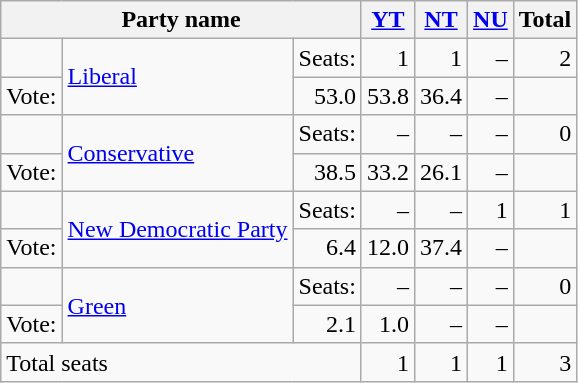<table class="wikitable" style="text-align:right;">
<tr>
<th colspan="3">Party name</th>
<th><a href='#'>YT</a></th>
<th><a href='#'>NT</a></th>
<th><a href='#'>NU</a></th>
<th>Total</th>
</tr>
<tr>
<td>    </td>
<td style="text-align:left;" rowspan="2"><a href='#'>Liberal</a></td>
<td style="text-align:left;">Seats:</td>
<td>1</td>
<td>1</td>
<td>–</td>
<td>2</td>
</tr>
<tr>
<td style="text-align:left;">Vote:</td>
<td>53.0</td>
<td>53.8</td>
<td>36.4</td>
<td>–</td>
</tr>
<tr>
<td>    </td>
<td style="text-align:left;" rowspan="2"><a href='#'>Conservative</a></td>
<td style="text-align:left;">Seats:</td>
<td>–</td>
<td>–</td>
<td>–</td>
<td>0</td>
</tr>
<tr>
<td style="text-align:left;">Vote:</td>
<td>38.5</td>
<td>33.2</td>
<td>26.1</td>
<td>–</td>
</tr>
<tr>
<td>    </td>
<td style="text-align:left;" rowspan="2"><a href='#'>New Democratic Party</a></td>
<td style="text-align:left;">Seats:</td>
<td>–</td>
<td>–</td>
<td>1</td>
<td>1</td>
</tr>
<tr>
<td style="text-align:left;">Vote:</td>
<td>6.4</td>
<td>12.0</td>
<td>37.4</td>
<td>–</td>
</tr>
<tr>
<td>    </td>
<td style="text-align:left;" rowspan="2"><a href='#'>Green</a></td>
<td style="text-align:left;">Seats:</td>
<td>–</td>
<td>–</td>
<td>–</td>
<td>0</td>
</tr>
<tr>
<td style="text-align:left;">Vote:</td>
<td>2.1</td>
<td>1.0</td>
<td>–</td>
<td>–</td>
</tr>
<tr>
<td style="text-align:left;" colspan="3">Total seats</td>
<td>1</td>
<td>1</td>
<td>1</td>
<td>3</td>
</tr>
</table>
